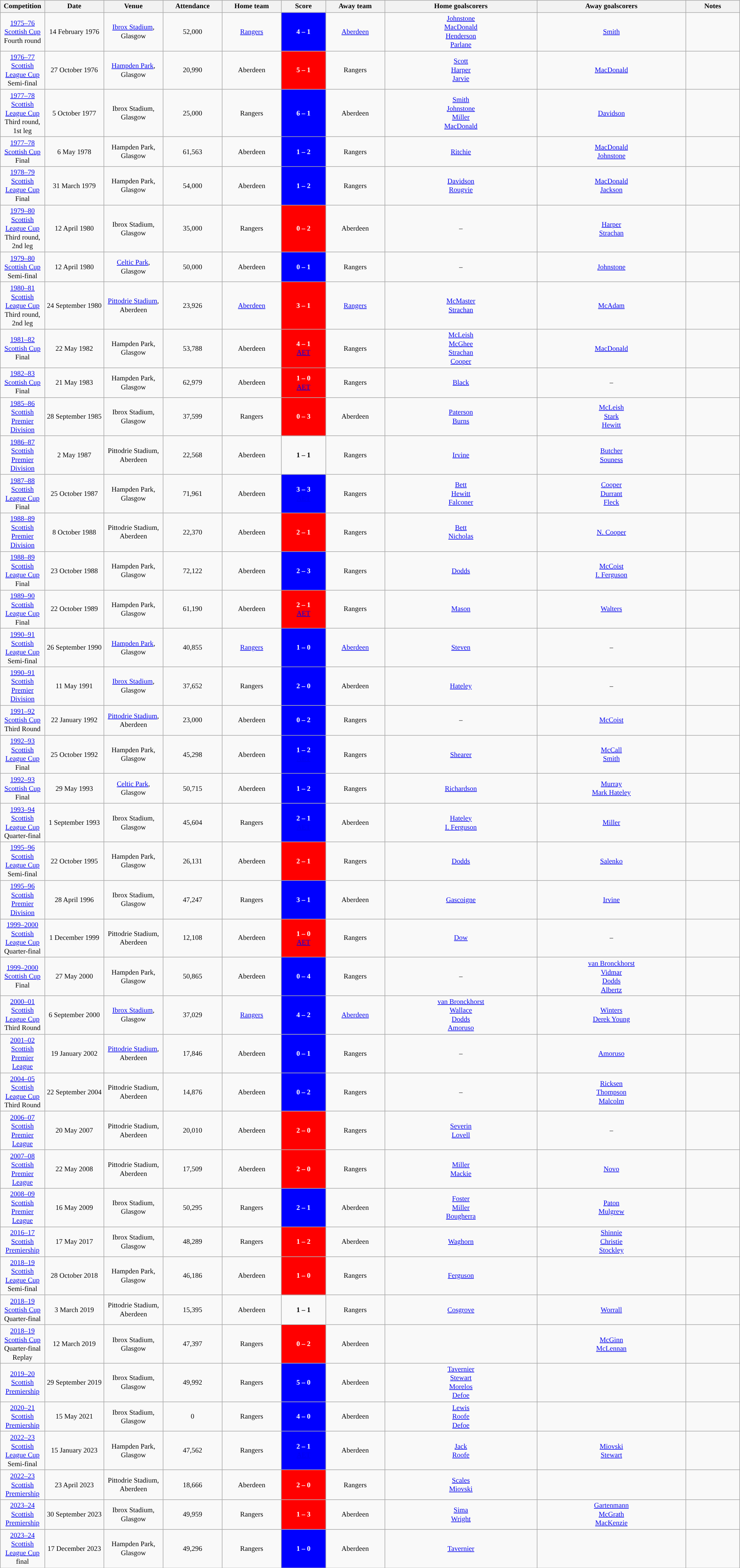<table class="wikitable" style="width:100%; text-align: center; font-size: 12px">
<tr>
<th style="width:6%;">Competition</th>
<th style="width:8%;">Date</th>
<th style="width:8%;">Venue</th>
<th style="width:8%;">Attendance</th>
<th style="width:8%;">Home team</th>
<th style="width:6%;">Score</th>
<th style="width:8%;">Away team</th>
<th>Home goalscorers</th>
<th>Away goalscorers</th>
<th>Notes</th>
</tr>
<tr>
<td><a href='#'>1975–76 Scottish Cup</a><br>Fourth round</td>
<td>14 February 1976</td>
<td><a href='#'>Ibrox Stadium</a>, Glasgow</td>
<td>52,000</td>
<td><a href='#'>Rangers</a></td>
<td style="text-align:center; color:#FFFFFF; background:#0000FF;"><strong>4 – 1</strong></td>
<td><a href='#'>Aberdeen</a></td>
<td><a href='#'>Johnstone</a> <br> <a href='#'>MacDonald</a> <br> <a href='#'>Henderson</a> <br> <a href='#'>Parlane</a> </td>
<td><a href='#'>Smith</a> </td>
<td></td>
</tr>
<tr>
<td><a href='#'>1976–77 Scottish League Cup</a><br>Semi-final</td>
<td>27 October 1976</td>
<td><a href='#'>Hampden Park</a>, Glasgow</td>
<td>20,990</td>
<td>Aberdeen</td>
<td style="text-align:center; color:#FFFFFF; background:#FF0000;"><strong>5 – 1</strong></td>
<td>Rangers</td>
<td><a href='#'>Scott</a>    <br> <a href='#'>Harper</a>  <br> <a href='#'>Jarvie</a> </td>
<td><a href='#'>MacDonald</a> </td>
<td></td>
</tr>
<tr>
<td><a href='#'>1977–78 Scottish League Cup</a><br>Third round, 1st leg</td>
<td>5 October 1977</td>
<td>Ibrox Stadium, Glasgow</td>
<td>25,000</td>
<td>Rangers</td>
<td style="text-align:center; color:#FFFFFF; background:#0000FF;"><strong>6 – 1</strong></td>
<td>Aberdeen</td>
<td><a href='#'>Smith</a>   <br><a href='#'>Johnstone</a> <br><a href='#'>Miller</a> <br><a href='#'>MacDonald</a> </td>
<td><a href='#'>Davidson</a> </td>
<td></td>
</tr>
<tr>
<td><a href='#'>1977–78 Scottish Cup</a><br>Final</td>
<td>6 May 1978</td>
<td>Hampden Park, Glasgow</td>
<td>61,563</td>
<td>Aberdeen</td>
<td style="text-align:center; color:#FFFFFF; background:#0000FF;"><strong>1 – 2</strong></td>
<td>Rangers</td>
<td><a href='#'>Ritchie</a> </td>
<td><a href='#'>MacDonald</a> <br> <a href='#'>Johnstone</a> </td>
<td></td>
</tr>
<tr>
<td><a href='#'>1978–79 Scottish League Cup</a><br>Final</td>
<td>31 March 1979</td>
<td>Hampden Park, Glasgow</td>
<td>54,000</td>
<td>Aberdeen</td>
<td style="text-align:center; color:#FFFFFF; background:#0000FF;"><strong>1 – 2</strong></td>
<td>Rangers</td>
<td><a href='#'>Davidson</a> <br><a href='#'>Rougvie</a> </td>
<td><a href='#'>MacDonald</a> <br><a href='#'>Jackson</a> </td>
<td></td>
</tr>
<tr>
<td><a href='#'>1979–80 Scottish League Cup</a><br>Third round, 2nd leg</td>
<td>12 April 1980</td>
<td>Ibrox Stadium, Glasgow</td>
<td>35,000</td>
<td>Rangers</td>
<td style="text-align:center; color:#FFFFFF; background:#FF0000;"><strong>0 – 2</strong></td>
<td>Aberdeen</td>
<td>–</td>
<td><a href='#'>Harper</a>  <br> <a href='#'>Strachan</a> </td>
<td></td>
</tr>
<tr>
<td><a href='#'>1979–80 Scottish Cup</a><br>Semi-final</td>
<td>12 April 1980</td>
<td><a href='#'>Celtic Park</a>, Glasgow</td>
<td>50,000</td>
<td>Aberdeen</td>
<td style="text-align:center; color:#FFFFFF; background:#0000FF;"><strong>0 – 1</strong></td>
<td>Rangers</td>
<td>–</td>
<td><a href='#'>Johnstone</a> </td>
<td></td>
</tr>
<tr>
<td><a href='#'>1980–81 Scottish League Cup</a><br>Third round, 2nd leg</td>
<td>24 September 1980</td>
<td><a href='#'>Pittodrie Stadium</a>, Aberdeen</td>
<td>23,926</td>
<td><a href='#'>Aberdeen</a></td>
<td style="text-align:center; color:#FFFFFF; background:#FF0000;"><strong>3 – 1</strong></td>
<td><a href='#'>Rangers</a></td>
<td><a href='#'>McMaster</a> <br><a href='#'>Strachan</a>  </td>
<td><a href='#'>McAdam</a> </td>
<td></td>
</tr>
<tr>
<td><a href='#'>1981–82 Scottish Cup</a><br>Final</td>
<td>22 May 1982</td>
<td>Hampden Park, Glasgow</td>
<td>53,788</td>
<td>Aberdeen</td>
<td style="text-align:center; color:#FFFFFF; background:#FF0000;"><strong>4 – 1</strong><br><a href='#'>AET</a></td>
<td>Rangers</td>
<td><a href='#'>McLeish</a> <br> <a href='#'>McGhee</a> <br> <a href='#'>Strachan</a> <br> <a href='#'>Cooper</a> </td>
<td><a href='#'>MacDonald</a> </td>
<td></td>
</tr>
<tr>
<td><a href='#'>1982–83 Scottish Cup</a><br>Final</td>
<td>21 May 1983</td>
<td>Hampden Park, Glasgow</td>
<td>62,979</td>
<td>Aberdeen</td>
<td style="text-align:center; color:#FFFFFF; background:#FF0000;"><strong>1 – 0</strong><br><a href='#'>AET</a></td>
<td>Rangers</td>
<td><a href='#'>Black</a> </td>
<td>–</td>
<td></td>
</tr>
<tr>
<td><a href='#'>1985–86 Scottish Premier Division</a></td>
<td>28 September 1985</td>
<td>Ibrox Stadium, Glasgow</td>
<td>37,599</td>
<td>Rangers</td>
<td style="text-align:center; color:#FFFFFF; background:#FF0000;"><strong>0 – 3</strong></td>
<td>Aberdeen</td>
<td><a href='#'>Paterson</a> <br><a href='#'>Burns</a> </td>
<td><a href='#'>McLeish</a> <br><a href='#'>Stark</a> <br><a href='#'>Hewitt</a> </td>
<td></td>
</tr>
<tr>
<td><a href='#'>1986–87 Scottish Premier Division</a></td>
<td>2 May 1987</td>
<td>Pittodrie Stadium, Aberdeen</td>
<td>22,568</td>
<td>Aberdeen</td>
<td><strong>1 – 1</strong></td>
<td>Rangers</td>
<td><a href='#'>Irvine</a> </td>
<td><a href='#'>Butcher</a> <br><a href='#'>Souness</a> </td>
<td></td>
</tr>
<tr>
<td><a href='#'>1987–88 Scottish League Cup</a><br>Final</td>
<td>25 October 1987</td>
<td>Hampden Park, Glasgow</td>
<td>71,961</td>
<td>Aberdeen</td>
<td style="text-align:center; color:#FFFFFF; background:#0000FF;"><strong>3 – 3</strong><br><a href='#'>AET</a></td>
<td>Rangers</td>
<td><a href='#'>Bett</a> <br> <a href='#'>Hewitt</a>  <br> <a href='#'>Falconer</a> </td>
<td><a href='#'>Cooper</a>  <br> <a href='#'>Durrant</a> <br><a href='#'>Fleck</a> </td>
<td></td>
</tr>
<tr>
<td><a href='#'>1988–89 Scottish Premier Division</a></td>
<td>8 October 1988</td>
<td>Pittodrie Stadium, Aberdeen</td>
<td>22,370</td>
<td>Aberdeen</td>
<td style="text-align:center; color:#FFFFFF; background:#FF0000;"><strong>2 – 1</strong></td>
<td>Rangers</td>
<td><a href='#'>Bett</a> <br> <a href='#'>Nicholas</a> </td>
<td><a href='#'>N. Cooper</a> </td>
<td></td>
</tr>
<tr>
<td><a href='#'>1988–89 Scottish League Cup</a><br>Final</td>
<td>23 October 1988</td>
<td>Hampden Park, Glasgow</td>
<td>72,122</td>
<td>Aberdeen</td>
<td style="text-align:center; color:#FFFFFF; background:#0000FF;"><strong>2 – 3</strong></td>
<td>Rangers</td>
<td><a href='#'>Dodds</a>  </td>
<td><a href='#'>McCoist</a>   <br> <a href='#'>I. Ferguson</a> </td>
<td></td>
</tr>
<tr>
<td><a href='#'>1989–90 Scottish League Cup</a><br>Final</td>
<td>22 October 1989</td>
<td>Hampden Park, Glasgow</td>
<td>61,190</td>
<td>Aberdeen</td>
<td style="text-align:center; color:#FFFFFF; background:#FF0000;"><strong>2 – 1</strong><br><a href='#'>AET</a></td>
<td>Rangers</td>
<td><a href='#'>Mason</a>  </td>
<td><a href='#'>Walters</a> </td>
<td></td>
</tr>
<tr>
<td><a href='#'>1990–91 Scottish League Cup</a><br>Semi-final</td>
<td>26 September 1990</td>
<td><a href='#'>Hampden Park</a>, Glasgow</td>
<td>40,855</td>
<td><a href='#'>Rangers</a></td>
<td style="text-align:center; color:#FFFFFF; background:#0000FF;"><strong>1 – 0</strong></td>
<td><a href='#'>Aberdeen</a></td>
<td><a href='#'>Steven</a> </td>
<td>–</td>
<td></td>
</tr>
<tr>
<td><a href='#'>1990–91 Scottish Premier Division</a></td>
<td>11 May 1991</td>
<td><a href='#'>Ibrox Stadium</a>, Glasgow</td>
<td>37,652</td>
<td>Rangers</td>
<td style="text-align:center; color:#FFFFFF; background:#0000FF;"><strong>2 – 0</strong></td>
<td>Aberdeen</td>
<td><a href='#'>Hateley</a>  </td>
<td>–</td>
<td></td>
</tr>
<tr>
<td><a href='#'>1991–92 Scottish Cup</a><br>Third Round</td>
<td>22 January 1992</td>
<td><a href='#'>Pittodrie Stadium</a>, Aberdeen</td>
<td>23,000</td>
<td>Aberdeen</td>
<td style="text-align:center; color:#FFFFFF; background:#0000FF;"><strong>0 – 2</strong></td>
<td>Rangers</td>
<td>–</td>
<td><a href='#'>McCoist</a> </td>
<td></td>
</tr>
<tr>
<td><a href='#'>1992–93 Scottish League Cup</a><br>Final</td>
<td>25 October 1992</td>
<td>Hampden Park, Glasgow</td>
<td>45,298</td>
<td>Aberdeen</td>
<td style="text-align:center; color:#FFFFFF; background:#0000FF;"><strong>1 – 2</strong><br><a href='#'>AET</a></td>
<td>Rangers</td>
<td><a href='#'>Shearer</a> </td>
<td><a href='#'>McCall</a>  <br><a href='#'>Smith</a> </td>
<td></td>
</tr>
<tr>
<td><a href='#'>1992–93 Scottish Cup</a><br>Final</td>
<td>29 May 1993</td>
<td><a href='#'>Celtic Park</a>, Glasgow</td>
<td>50,715</td>
<td>Aberdeen</td>
<td style="text-align:center; color:#FFFFFF; background:#0000FF;"><strong>1 – 2</strong></td>
<td>Rangers</td>
<td><a href='#'>Richardson</a> </td>
<td><a href='#'>Murray</a> <br><a href='#'>Mark Hateley</a> </td>
<td></td>
</tr>
<tr>
<td><a href='#'>1993–94 Scottish League Cup</a><br>Quarter-final</td>
<td>1 September 1993</td>
<td>Ibrox Stadium, Glasgow</td>
<td>45,604</td>
<td>Rangers</td>
<td style="text-align:center; color:#FFFFFF; background:#0000FF;"><strong>2 – 1</strong><br><a href='#'>AET</a></td>
<td>Aberdeen</td>
<td><a href='#'>Hateley</a> <br><a href='#'>I. Ferguson</a> </td>
<td><a href='#'>Miller</a> </td>
<td></td>
</tr>
<tr>
<td><a href='#'>1995–96 Scottish League Cup</a><br>Semi-final</td>
<td>22 October 1995</td>
<td>Hampden Park, Glasgow</td>
<td>26,131</td>
<td>Aberdeen</td>
<td style="text-align:center; color:#FFFFFF; background:#FF0000;"><strong>2 – 1</strong></td>
<td>Rangers</td>
<td><a href='#'>Dodds</a>  </td>
<td><a href='#'>Salenko</a> </td>
<td></td>
</tr>
<tr>
<td><a href='#'>1995–96 Scottish Premier Division</a></td>
<td>28 April 1996</td>
<td>Ibrox Stadium, Glasgow</td>
<td>47,247</td>
<td>Rangers</td>
<td style="text-align:center; color:#FFFFFF; background:#0000FF;"><strong>3 – 1</strong></td>
<td>Aberdeen</td>
<td><a href='#'>Gascoigne</a>   </td>
<td><a href='#'>Irvine</a> </td>
<td></td>
</tr>
<tr>
<td><a href='#'>1999–2000 Scottish League Cup</a><br>Quarter-final</td>
<td>1 December 1999</td>
<td>Pittodrie Stadium, Aberdeen</td>
<td>12,108</td>
<td>Aberdeen</td>
<td style="text-align:center; color:#FFFFFF; background:#FF0000;"><strong>1 – 0</strong><br><a href='#'>AET</a></td>
<td>Rangers</td>
<td><a href='#'>Dow</a> </td>
<td>–</td>
<td></td>
</tr>
<tr>
<td><a href='#'>1999–2000 Scottish Cup</a><br>Final</td>
<td>27 May 2000</td>
<td>Hampden Park, Glasgow</td>
<td>50,865</td>
<td>Aberdeen</td>
<td style="text-align:center; color:#FFFFFF; background:#0000FF;"><strong>0 – 4</strong></td>
<td>Rangers</td>
<td>–</td>
<td><a href='#'>van Bronckhorst</a>  <br> <a href='#'>Vidmar</a> <br> <a href='#'>Dodds</a>  <br> <a href='#'>Albertz</a> </td>
<td></td>
</tr>
<tr>
<td><a href='#'>2000–01 Scottish League Cup</a><br>Third Round</td>
<td>6 September 2000</td>
<td><a href='#'>Ibrox Stadium</a>, Glasgow</td>
<td>37,029</td>
<td><a href='#'>Rangers</a></td>
<td style="text-align:center; color:#FFFFFF; background:#0000FF;"><strong>4 – 2</strong></td>
<td><a href='#'>Aberdeen</a></td>
<td><a href='#'>van Bronckhorst</a>  <br> <a href='#'>Wallace</a>  <br> <a href='#'>Dodds</a>  <br> <a href='#'>Amoruso</a> </td>
<td><a href='#'>Winters</a> <br> <a href='#'>Derek Young</a> </td>
<td></td>
</tr>
<tr>
<td><a href='#'>2001–02 Scottish Premier League</a></td>
<td>19 January 2002</td>
<td><a href='#'>Pittodrie Stadium</a>, Aberdeen</td>
<td>17,846</td>
<td>Aberdeen</td>
<td style="text-align:center; color:#FFFFFF; background:#0000FF;"><strong>0 – 1</strong></td>
<td>Rangers</td>
<td>–</td>
<td><a href='#'>Amoruso</a> </td>
<td></td>
</tr>
<tr>
<td><a href='#'>2004–05 Scottish League Cup</a><br>Third Round</td>
<td>22 September 2004</td>
<td>Pittodrie Stadium, Aberdeen</td>
<td>14,876</td>
<td>Aberdeen</td>
<td style="text-align:center; color:#FFFFFF; background:#0000FF;"><strong>0 – 2</strong></td>
<td>Rangers</td>
<td>–</td>
<td><a href='#'>Ricksen</a> <br><a href='#'>Thompson</a> <br><a href='#'>Malcolm</a> </td>
<td></td>
</tr>
<tr>
<td><a href='#'>2006–07 Scottish Premier League</a></td>
<td>20 May 2007</td>
<td>Pittodrie Stadium, Aberdeen</td>
<td>20,010</td>
<td>Aberdeen</td>
<td style="text-align:center; color:#FFFFFF; background:#FF0000;"><strong>2 – 0</strong></td>
<td>Rangers</td>
<td><a href='#'>Severin</a> <br><a href='#'>Lovell</a> </td>
<td>–</td>
<td></td>
</tr>
<tr>
<td><a href='#'>2007–08 Scottish Premier League</a></td>
<td>22 May 2008</td>
<td>Pittodrie Stadium, Aberdeen</td>
<td>17,509</td>
<td>Aberdeen</td>
<td style="text-align:center; color:#FFFFFF; background:#FF0000;"><strong>2 – 0</strong></td>
<td>Rangers</td>
<td><a href='#'>Miller</a> <br><a href='#'>Mackie</a> </td>
<td><a href='#'>Novo</a> </td>
<td></td>
</tr>
<tr>
<td><a href='#'>2008–09 Scottish Premier League</a></td>
<td>16 May 2009</td>
<td>Ibrox Stadium, Glasgow</td>
<td>50,295</td>
<td>Rangers</td>
<td style="text-align:center; color:#FFFFFF; background:#0000FF;"><strong>2 – 1</strong></td>
<td>Aberdeen</td>
<td><a href='#'>Foster</a> <br><a href='#'>Miller</a> <br><a href='#'>Bougherra</a> </td>
<td><a href='#'>Paton</a> <br><a href='#'>Mulgrew</a> </td>
<td></td>
</tr>
<tr>
<td><a href='#'>2016–17 Scottish Premiership</a></td>
<td>17 May 2017</td>
<td>Ibrox Stadium, Glasgow</td>
<td>48,289</td>
<td>Rangers</td>
<td style="text-align:center; color:#FFFFFF; background:#FF0000;"><strong>1 – 2</strong></td>
<td>Aberdeen</td>
<td><a href='#'>Waghorn</a> </td>
<td><a href='#'>Shinnie</a> <br><a href='#'>Christie</a> <br><a href='#'>Stockley</a> </td>
<td></td>
</tr>
<tr>
<td><a href='#'>2018–19 Scottish League Cup</a><br>Semi-final</td>
<td>28 October 2018</td>
<td>Hampden Park, Glasgow</td>
<td>46,186</td>
<td>Aberdeen</td>
<td style="text-align:center; color:#FFFFFF; background:#FF0000;"><strong>1 – 0</strong></td>
<td>Rangers</td>
<td><a href='#'>Ferguson</a> </td>
<td></td>
<td></td>
</tr>
<tr>
<td><a href='#'>2018–19 Scottish Cup</a><br>Quarter-final</td>
<td>3 March 2019</td>
<td>Pittodrie Stadium, Aberdeen</td>
<td>15,395</td>
<td>Aberdeen</td>
<td style="text-align:center;"><strong>1 – 1</strong></td>
<td>Rangers</td>
<td><a href='#'>Cosgrove</a> </td>
<td><a href='#'>Worrall</a> </td>
<td></td>
</tr>
<tr>
<td><a href='#'>2018–19 Scottish Cup</a><br>Quarter-final Replay</td>
<td>12 March 2019</td>
<td>Ibrox Stadium, Glasgow</td>
<td>47,397</td>
<td>Rangers</td>
<td style="text-align:center; color:#FFFFFF; background:#FF0000;"><strong>0 – 2</strong></td>
<td>Aberdeen</td>
<td></td>
<td><a href='#'>McGinn</a> <br><a href='#'>McLennan</a> </td>
<td></td>
</tr>
<tr>
<td><a href='#'>2019–20 Scottish Premiership</a></td>
<td>29 September 2019</td>
<td>Ibrox Stadium, Glasgow</td>
<td>49,992</td>
<td>Rangers</td>
<td style="text-align:center; color:#FFFFFF; background:#0000FF;"><strong>5 – 0</strong></td>
<td>Aberdeen</td>
<td><a href='#'>Tavernier</a> <br><a href='#'>Stewart</a> <br><a href='#'>Morelos</a> <br><a href='#'>Defoe</a> </td>
<td></td>
<td></td>
</tr>
<tr>
<td><a href='#'>2020–21 Scottish Premiership</a></td>
<td>15 May 2021</td>
<td>Ibrox Stadium, Glasgow</td>
<td>0</td>
<td>Rangers</td>
<td style="text-align:center; color:#FFFFFF; background:#0000FF;"><strong>4 – 0</strong></td>
<td>Aberdeen</td>
<td><a href='#'>Lewis</a> <br><a href='#'>Roofe</a> <br><a href='#'>Defoe</a> </td>
<td></td>
<td></td>
</tr>
<tr>
<td><a href='#'>2022–23 Scottish League Cup</a><br>Semi-final</td>
<td>15 January 2023</td>
<td>Hampden Park, Glasgow</td>
<td>47,562</td>
<td>Rangers</td>
<td style="text-align:center; color:#FFFFFF; background:#0000FF;"><strong>2 – 1</strong><br><a href='#'>AET</a></td>
<td>Aberdeen</td>
<td><a href='#'>Jack</a> <br><a href='#'>Roofe</a> </td>
<td><a href='#'>Miovski</a> <br><a href='#'>Stewart</a> </td>
<td></td>
</tr>
<tr>
<td><a href='#'>2022–23 Scottish Premiership</a></td>
<td>23 April 2023</td>
<td>Pittodrie Stadium, Aberdeen</td>
<td>18,666</td>
<td>Aberdeen</td>
<td style="text-align:center; color:#FFFFFF; background:#FF0000;"><strong>2 – 0</strong></td>
<td>Rangers</td>
<td><a href='#'>Scales</a> <br><a href='#'>Miovski</a> </td>
<td></td>
<td></td>
</tr>
<tr>
<td><a href='#'>2023–24 Scottish Premiership</a></td>
<td>30 September 2023</td>
<td>Ibrox Stadium, Glasgow</td>
<td>49,959</td>
<td>Rangers</td>
<td style="text-align:center; color:#FFFFFF; background:#FF0000;"><strong>1 – 3</strong></td>
<td>Aberdeen</td>
<td><a href='#'>Sima</a> <br><a href='#'>Wright</a> </td>
<td><a href='#'>Gartenmann</a> <br><a href='#'>McGrath</a> <br><a href='#'>MacKenzie</a> </td>
<td></td>
</tr>
<tr>
<td><a href='#'>2023–24 Scottish League Cup</a><br>final</td>
<td>17 December 2023</td>
<td>Hampden Park, Glasgow</td>
<td>49,296</td>
<td>Rangers</td>
<td style="text-align:center; color:#FFFFFF; background:#0000FF;"><strong>1 – 0</strong></td>
<td>Aberdeen</td>
<td><a href='#'>Tavernier</a> </td>
<td></td>
<td></td>
</tr>
</table>
